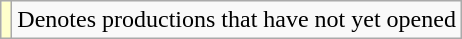<table class="wikitable">
<tr>
<td style="background:#FFFFCC;"></td>
<td>Denotes productions that have not yet opened</td>
</tr>
</table>
